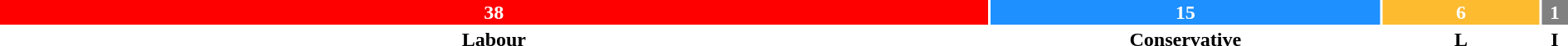<table style="width:100%; text-align:center;">
<tr style="color:white;">
<td style="background:red; width:63.3%;"><strong>38</strong></td>
<td style="background:dodgerblue; width:25%;"><strong>15</strong></td>
<td style="background:#FDBB30; width:10%;"><strong>6</strong></td>
<td style="background:grey;width:1.7%;"><strong>1</strong></td>
</tr>
<tr>
<td><span><strong>Labour</strong></span></td>
<td><span><strong>Conservative</strong></span></td>
<td><span><strong>L</strong></span></td>
<td><span><strong>I</strong></span></td>
</tr>
</table>
